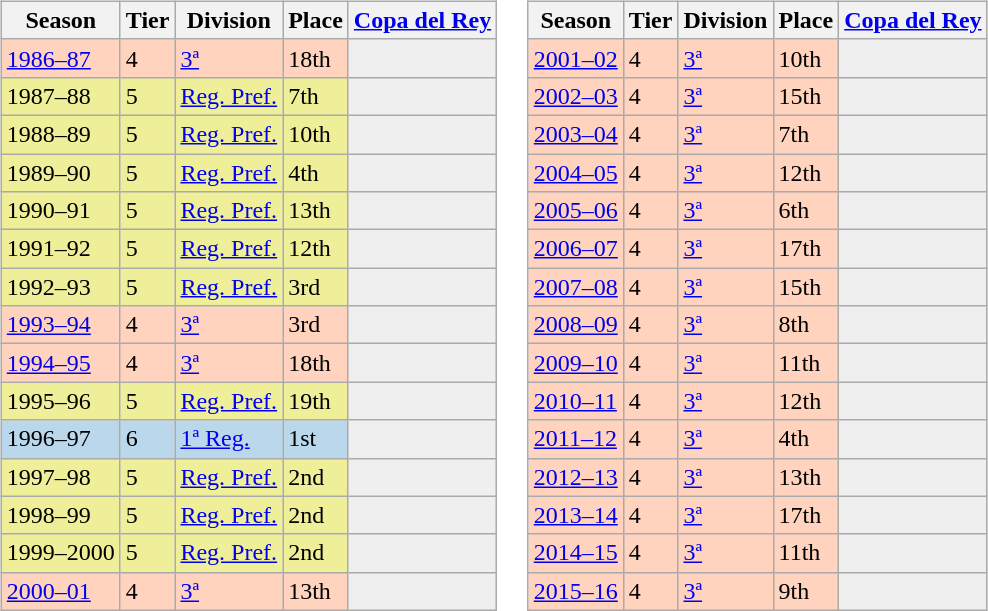<table>
<tr>
<td valign="top" width=0%><br><table class="wikitable">
<tr style="background:#f0f6fa;">
<th>Season</th>
<th>Tier</th>
<th>Division</th>
<th>Place</th>
<th><a href='#'>Copa del Rey</a></th>
</tr>
<tr>
<td style="background:#FFD3BD;"><a href='#'>1986–87</a></td>
<td style="background:#FFD3BD;">4</td>
<td style="background:#FFD3BD;"><a href='#'>3ª</a></td>
<td style="background:#FFD3BD;">18th</td>
<th style="background:#efefef;"></th>
</tr>
<tr>
<td style="background:#EFEF99;">1987–88</td>
<td style="background:#EFEF99;">5</td>
<td style="background:#EFEF99;"><a href='#'>Reg. Pref.</a></td>
<td style="background:#EFEF99;">7th</td>
<th style="background:#efefef;"></th>
</tr>
<tr>
<td style="background:#EFEF99;">1988–89</td>
<td style="background:#EFEF99;">5</td>
<td style="background:#EFEF99;"><a href='#'>Reg. Pref.</a></td>
<td style="background:#EFEF99;">10th</td>
<th style="background:#efefef;"></th>
</tr>
<tr>
<td style="background:#EFEF99;">1989–90</td>
<td style="background:#EFEF99;">5</td>
<td style="background:#EFEF99;"><a href='#'>Reg. Pref.</a></td>
<td style="background:#EFEF99;">4th</td>
<th style="background:#efefef;"></th>
</tr>
<tr>
<td style="background:#EFEF99;">1990–91</td>
<td style="background:#EFEF99;">5</td>
<td style="background:#EFEF99;"><a href='#'>Reg. Pref.</a></td>
<td style="background:#EFEF99;">13th</td>
<th style="background:#efefef;"></th>
</tr>
<tr>
<td style="background:#EFEF99;">1991–92</td>
<td style="background:#EFEF99;">5</td>
<td style="background:#EFEF99;"><a href='#'>Reg. Pref.</a></td>
<td style="background:#EFEF99;">12th</td>
<th style="background:#efefef;"></th>
</tr>
<tr>
<td style="background:#EFEF99;">1992–93</td>
<td style="background:#EFEF99;">5</td>
<td style="background:#EFEF99;"><a href='#'>Reg. Pref.</a></td>
<td style="background:#EFEF99;">3rd</td>
<th style="background:#efefef;"></th>
</tr>
<tr>
<td style="background:#FFD3BD;"><a href='#'>1993–94</a></td>
<td style="background:#FFD3BD;">4</td>
<td style="background:#FFD3BD;"><a href='#'>3ª</a></td>
<td style="background:#FFD3BD;">3rd</td>
<th style="background:#efefef;"></th>
</tr>
<tr>
<td style="background:#FFD3BD;"><a href='#'>1994–95</a></td>
<td style="background:#FFD3BD;">4</td>
<td style="background:#FFD3BD;"><a href='#'>3ª</a></td>
<td style="background:#FFD3BD;">18th</td>
<th style="background:#efefef;"></th>
</tr>
<tr>
<td style="background:#EFEF99;">1995–96</td>
<td style="background:#EFEF99;">5</td>
<td style="background:#EFEF99;"><a href='#'>Reg. Pref.</a></td>
<td style="background:#EFEF99;">19th</td>
<th style="background:#efefef;"></th>
</tr>
<tr>
<td style="background:#BBD7EC;">1996–97</td>
<td style="background:#BBD7EC;">6</td>
<td style="background:#BBD7EC;"><a href='#'>1ª Reg.</a></td>
<td style="background:#BBD7EC;">1st</td>
<th style="background:#efefef;"></th>
</tr>
<tr>
<td style="background:#EFEF99;">1997–98</td>
<td style="background:#EFEF99;">5</td>
<td style="background:#EFEF99;"><a href='#'>Reg. Pref.</a></td>
<td style="background:#EFEF99;">2nd</td>
<th style="background:#efefef;"></th>
</tr>
<tr>
<td style="background:#EFEF99;">1998–99</td>
<td style="background:#EFEF99;">5</td>
<td style="background:#EFEF99;"><a href='#'>Reg. Pref.</a></td>
<td style="background:#EFEF99;">2nd</td>
<th style="background:#efefef;"></th>
</tr>
<tr>
<td style="background:#EFEF99;">1999–2000</td>
<td style="background:#EFEF99;">5</td>
<td style="background:#EFEF99;"><a href='#'>Reg. Pref.</a></td>
<td style="background:#EFEF99;">2nd</td>
<th style="background:#efefef;"></th>
</tr>
<tr>
<td style="background:#FFD3BD;"><a href='#'>2000–01</a></td>
<td style="background:#FFD3BD;">4</td>
<td style="background:#FFD3BD;"><a href='#'>3ª</a></td>
<td style="background:#FFD3BD;">13th</td>
<th style="background:#efefef;"></th>
</tr>
</table>
</td>
<td valign="top" width=0%><br><table class="wikitable">
<tr style="background:#f0f6fa;">
<th>Season</th>
<th>Tier</th>
<th>Division</th>
<th>Place</th>
<th><a href='#'>Copa del Rey</a></th>
</tr>
<tr>
<td style="background:#FFD3BD;"><a href='#'>2001–02</a></td>
<td style="background:#FFD3BD;">4</td>
<td style="background:#FFD3BD;"><a href='#'>3ª</a></td>
<td style="background:#FFD3BD;">10th</td>
<th style="background:#efefef;"></th>
</tr>
<tr>
<td style="background:#FFD3BD;"><a href='#'>2002–03</a></td>
<td style="background:#FFD3BD;">4</td>
<td style="background:#FFD3BD;"><a href='#'>3ª</a></td>
<td style="background:#FFD3BD;">15th</td>
<th style="background:#efefef;"></th>
</tr>
<tr>
<td style="background:#FFD3BD;"><a href='#'>2003–04</a></td>
<td style="background:#FFD3BD;">4</td>
<td style="background:#FFD3BD;"><a href='#'>3ª</a></td>
<td style="background:#FFD3BD;">7th</td>
<th style="background:#efefef;"></th>
</tr>
<tr>
<td style="background:#FFD3BD;"><a href='#'>2004–05</a></td>
<td style="background:#FFD3BD;">4</td>
<td style="background:#FFD3BD;"><a href='#'>3ª</a></td>
<td style="background:#FFD3BD;">12th</td>
<th style="background:#efefef;"></th>
</tr>
<tr>
<td style="background:#FFD3BD;"><a href='#'>2005–06</a></td>
<td style="background:#FFD3BD;">4</td>
<td style="background:#FFD3BD;"><a href='#'>3ª</a></td>
<td style="background:#FFD3BD;">6th</td>
<th style="background:#efefef;"></th>
</tr>
<tr>
<td style="background:#FFD3BD;"><a href='#'>2006–07</a></td>
<td style="background:#FFD3BD;">4</td>
<td style="background:#FFD3BD;"><a href='#'>3ª</a></td>
<td style="background:#FFD3BD;">17th</td>
<th style="background:#efefef;"></th>
</tr>
<tr>
<td style="background:#FFD3BD;"><a href='#'>2007–08</a></td>
<td style="background:#FFD3BD;">4</td>
<td style="background:#FFD3BD;"><a href='#'>3ª</a></td>
<td style="background:#FFD3BD;">15th</td>
<th style="background:#efefef;"></th>
</tr>
<tr>
<td style="background:#FFD3BD;"><a href='#'>2008–09</a></td>
<td style="background:#FFD3BD;">4</td>
<td style="background:#FFD3BD;"><a href='#'>3ª</a></td>
<td style="background:#FFD3BD;">8th</td>
<td style="background:#efefef;"></td>
</tr>
<tr>
<td style="background:#FFD3BD;"><a href='#'>2009–10</a></td>
<td style="background:#FFD3BD;">4</td>
<td style="background:#FFD3BD;"><a href='#'>3ª</a></td>
<td style="background:#FFD3BD;">11th</td>
<td style="background:#efefef;"></td>
</tr>
<tr>
<td style="background:#FFD3BD;"><a href='#'>2010–11</a></td>
<td style="background:#FFD3BD;">4</td>
<td style="background:#FFD3BD;"><a href='#'>3ª</a></td>
<td style="background:#FFD3BD;">12th</td>
<td style="background:#efefef;"></td>
</tr>
<tr>
<td style="background:#FFD3BD;"><a href='#'>2011–12</a></td>
<td style="background:#FFD3BD;">4</td>
<td style="background:#FFD3BD;"><a href='#'>3ª</a></td>
<td style="background:#FFD3BD;">4th</td>
<td style="background:#efefef;"></td>
</tr>
<tr>
<td style="background:#FFD3BD;"><a href='#'>2012–13</a></td>
<td style="background:#FFD3BD;">4</td>
<td style="background:#FFD3BD;"><a href='#'>3ª</a></td>
<td style="background:#FFD3BD;">13th</td>
<td style="background:#efefef;"></td>
</tr>
<tr>
<td style="background:#FFD3BD;"><a href='#'>2013–14</a></td>
<td style="background:#FFD3BD;">4</td>
<td style="background:#FFD3BD;"><a href='#'>3ª</a></td>
<td style="background:#FFD3BD;">17th</td>
<td style="background:#efefef;"></td>
</tr>
<tr>
<td style="background:#FFD3BD;"><a href='#'>2014–15</a></td>
<td style="background:#FFD3BD;">4</td>
<td style="background:#FFD3BD;"><a href='#'>3ª</a></td>
<td style="background:#FFD3BD;">11th</td>
<td style="background:#efefef;"></td>
</tr>
<tr>
<td style="background:#FFD3BD;"><a href='#'>2015–16</a></td>
<td style="background:#FFD3BD;">4</td>
<td style="background:#FFD3BD;"><a href='#'>3ª</a></td>
<td style="background:#FFD3BD;">9th</td>
<td style="background:#efefef;"></td>
</tr>
</table>
</td>
</tr>
</table>
